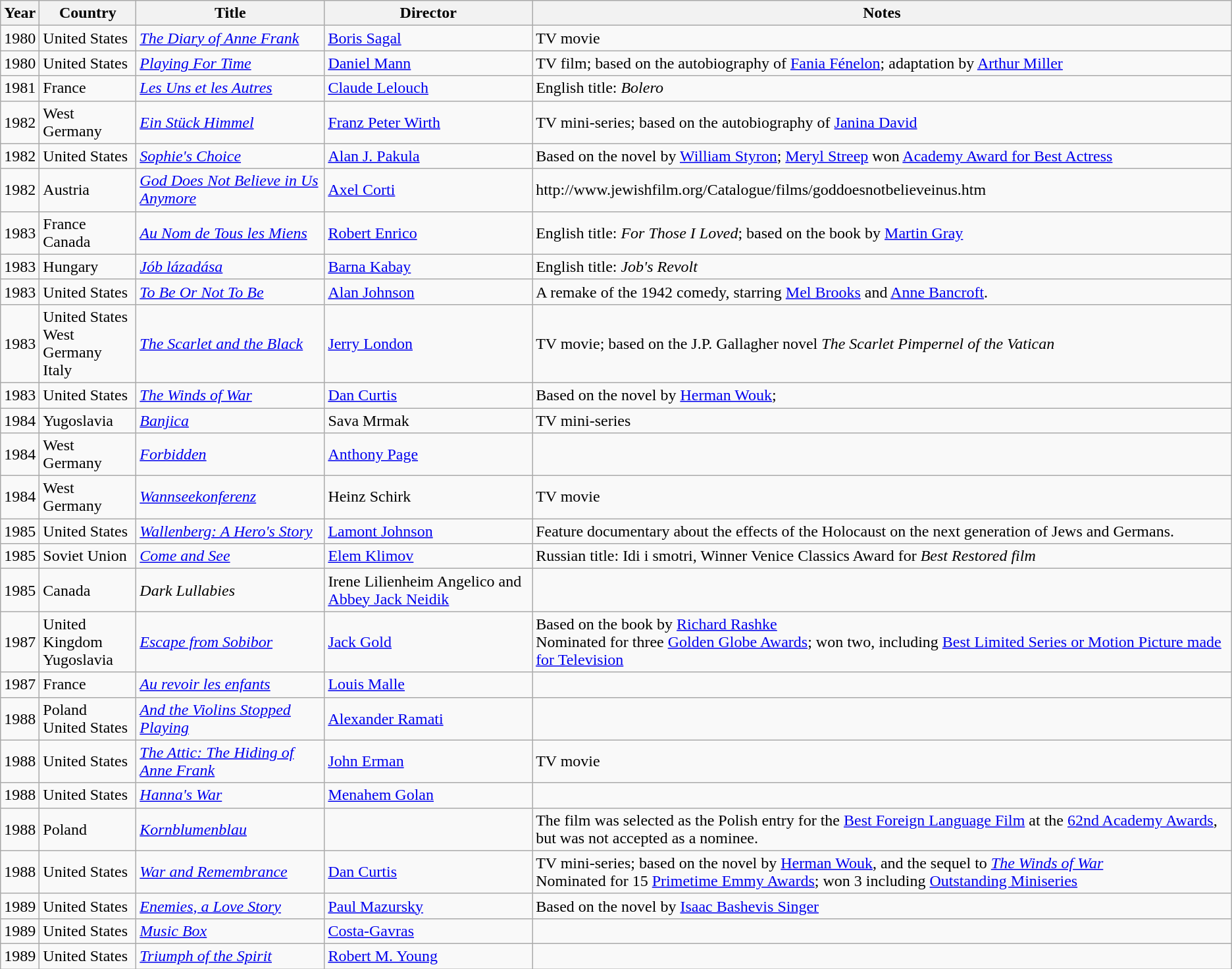<table class="wikitable sortable">
<tr>
<th>Year</th>
<th>Country</th>
<th>Title</th>
<th>Director</th>
<th>Notes</th>
</tr>
<tr>
<td>1980</td>
<td>United States</td>
<td><em><a href='#'>The Diary of Anne Frank</a></em></td>
<td><a href='#'>Boris Sagal</a></td>
<td>TV movie</td>
</tr>
<tr>
<td>1980</td>
<td>United States</td>
<td><em><a href='#'>Playing For Time</a></em></td>
<td><a href='#'>Daniel Mann</a></td>
<td>TV film; based on the autobiography of <a href='#'>Fania Fénelon</a>; adaptation by <a href='#'>Arthur Miller</a></td>
</tr>
<tr>
<td>1981</td>
<td>France</td>
<td><em><a href='#'>Les Uns et les Autres</a></em></td>
<td><a href='#'>Claude Lelouch</a></td>
<td>English title: <em>Bolero</em></td>
</tr>
<tr>
<td>1982</td>
<td>West Germany</td>
<td><em><a href='#'>Ein Stück Himmel</a></em></td>
<td><a href='#'>Franz Peter Wirth</a></td>
<td>TV mini-series; based on the autobiography of <a href='#'>Janina David</a></td>
</tr>
<tr>
<td>1982</td>
<td>United States</td>
<td><em><a href='#'>Sophie's Choice</a></em></td>
<td><a href='#'>Alan J. Pakula</a></td>
<td>Based on the novel by <a href='#'>William Styron</a>; <a href='#'>Meryl Streep</a> won <a href='#'>Academy Award for Best Actress</a></td>
</tr>
<tr>
<td>1982</td>
<td>Austria</td>
<td><em><a href='#'>God Does Not Believe in Us Anymore</a></em></td>
<td><a href='#'>Axel Corti</a></td>
<td>http://www.jewishfilm.org/Catalogue/films/goddoesnotbelieveinus.htm</td>
</tr>
<tr>
<td>1983</td>
<td>France<br>Canada</td>
<td><em><a href='#'>Au Nom de Tous les Miens</a></em></td>
<td><a href='#'>Robert Enrico</a></td>
<td>English title: <em>For Those I Loved</em>; based on the book by <a href='#'>Martin Gray</a></td>
</tr>
<tr>
<td>1983</td>
<td>Hungary</td>
<td><em><a href='#'>Jób lázadása</a></em></td>
<td><a href='#'>Barna Kabay</a></td>
<td>English title: <em>Job's Revolt</em></td>
</tr>
<tr>
<td>1983</td>
<td>United States</td>
<td><em><a href='#'>To Be Or Not To Be</a></em></td>
<td><a href='#'>Alan Johnson</a></td>
<td>A remake of the 1942 comedy, starring <a href='#'>Mel Brooks</a> and <a href='#'>Anne Bancroft</a>.</td>
</tr>
<tr>
<td>1983</td>
<td>United States<br>West Germany<br>Italy</td>
<td><em><a href='#'>The Scarlet and the Black</a></em></td>
<td><a href='#'>Jerry London</a></td>
<td>TV movie; based on the J.P. Gallagher novel <em>The Scarlet Pimpernel of the Vatican</em></td>
</tr>
<tr>
<td>1983</td>
<td>United States</td>
<td><em><a href='#'>The Winds of War</a></em></td>
<td><a href='#'>Dan Curtis</a></td>
<td>Based on the novel by <a href='#'>Herman Wouk</a>;</td>
</tr>
<tr>
<td>1984</td>
<td>Yugoslavia</td>
<td><em><a href='#'>Banjica</a></em></td>
<td>Sava Mrmak</td>
<td>TV mini-series</td>
</tr>
<tr>
<td>1984</td>
<td>West Germany<br></td>
<td><em><a href='#'>Forbidden</a></em></td>
<td><a href='#'>Anthony Page</a></td>
<td></td>
</tr>
<tr>
<td>1984</td>
<td>West Germany</td>
<td><em><a href='#'>Wannseekonferenz</a></em></td>
<td>Heinz Schirk</td>
<td>TV movie</td>
</tr>
<tr>
<td>1985</td>
<td>United States</td>
<td><em><a href='#'>Wallenberg: A Hero's Story</a></em></td>
<td><a href='#'>Lamont Johnson</a></td>
<td>Feature documentary about the effects of the Holocaust on the next generation of Jews and Germans.</td>
</tr>
<tr>
<td>1985</td>
<td>Soviet Union</td>
<td><em><a href='#'>Come and See</a></em></td>
<td><a href='#'>Elem Klimov</a></td>
<td>Russian title: Idi i smotri, Winner Venice Classics Award for <em>Best Restored film</em></td>
</tr>
<tr>
<td>1985</td>
<td>Canada</td>
<td><em>Dark Lullabies</em></td>
<td>Irene Lilienheim Angelico and <a href='#'>Abbey Jack Neidik</a></td>
<td></td>
</tr>
<tr>
<td>1987</td>
<td>United Kingdom<br>Yugoslavia</td>
<td><em><a href='#'>Escape from Sobibor</a></em></td>
<td><a href='#'>Jack Gold</a></td>
<td>Based on the book by <a href='#'>Richard Rashke</a><br>Nominated for three <a href='#'>Golden Globe Awards</a>; won two, including <a href='#'>Best Limited Series or Motion Picture made for Television</a></td>
</tr>
<tr>
<td>1987</td>
<td>France</td>
<td><em><a href='#'>Au revoir les enfants</a></em></td>
<td><a href='#'>Louis Malle</a></td>
<td></td>
</tr>
<tr>
<td>1988</td>
<td>Poland<br>United States</td>
<td><em><a href='#'>And the Violins Stopped Playing</a></em></td>
<td><a href='#'>Alexander Ramati</a></td>
<td></td>
</tr>
<tr>
<td>1988</td>
<td>United States</td>
<td><em><a href='#'>The Attic: The Hiding of Anne Frank</a></em></td>
<td><a href='#'>John Erman</a></td>
<td>TV movie</td>
</tr>
<tr>
<td>1988</td>
<td>United States</td>
<td><em><a href='#'>Hanna's War</a></em></td>
<td><a href='#'>Menahem Golan</a></td>
<td></td>
</tr>
<tr>
<td>1988</td>
<td>Poland</td>
<td><em><a href='#'>Kornblumenblau</a></em></td>
<td></td>
<td>The film was selected as the Polish entry for the <a href='#'>Best Foreign Language Film</a> at the <a href='#'>62nd Academy Awards</a>, but was not accepted as a nominee.</td>
</tr>
<tr>
<td>1988</td>
<td>United States</td>
<td><em><a href='#'>War and Remembrance</a></em></td>
<td><a href='#'>Dan Curtis</a></td>
<td>TV mini-series; based on the novel by <a href='#'>Herman Wouk</a>, and the sequel to <em><a href='#'>The Winds of War</a></em><br>Nominated for 15 <a href='#'>Primetime Emmy Awards</a>; won 3 including <a href='#'>Outstanding Miniseries</a></td>
</tr>
<tr>
<td>1989</td>
<td>United States</td>
<td><em><a href='#'>Enemies, a Love Story</a></em></td>
<td><a href='#'>Paul Mazursky</a></td>
<td>Based on the novel by <a href='#'>Isaac Bashevis Singer</a></td>
</tr>
<tr>
<td>1989</td>
<td>United States</td>
<td><em><a href='#'>Music Box</a></em></td>
<td><a href='#'>Costa-Gavras</a></td>
<td></td>
</tr>
<tr>
<td>1989</td>
<td>United States</td>
<td><em><a href='#'>Triumph of the Spirit</a></em></td>
<td><a href='#'>Robert M. Young</a></td>
<td></td>
</tr>
</table>
